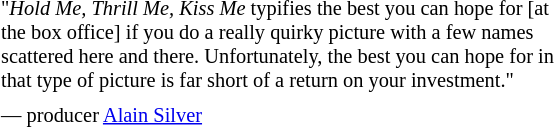<table class="toccolours" style="float: left; margin-left: 0em; margin-right: 2em; font-size: 85%; background:#offwhite; color:black; width:28em; max-width: 40%;" cellspacing="5">
<tr>
<td style="text-align: left;">"<em>Hold Me, Thrill Me, Kiss Me</em> typifies the best you can hope for [at the box office] if you do a really quirky picture with a few names scattered here and there. Unfortunately, the best you can hope for in that type of picture is far short of a return on your investment."</td>
</tr>
<tr>
<td style="text-align: left;">— producer <a href='#'>Alain Silver</a></td>
</tr>
</table>
